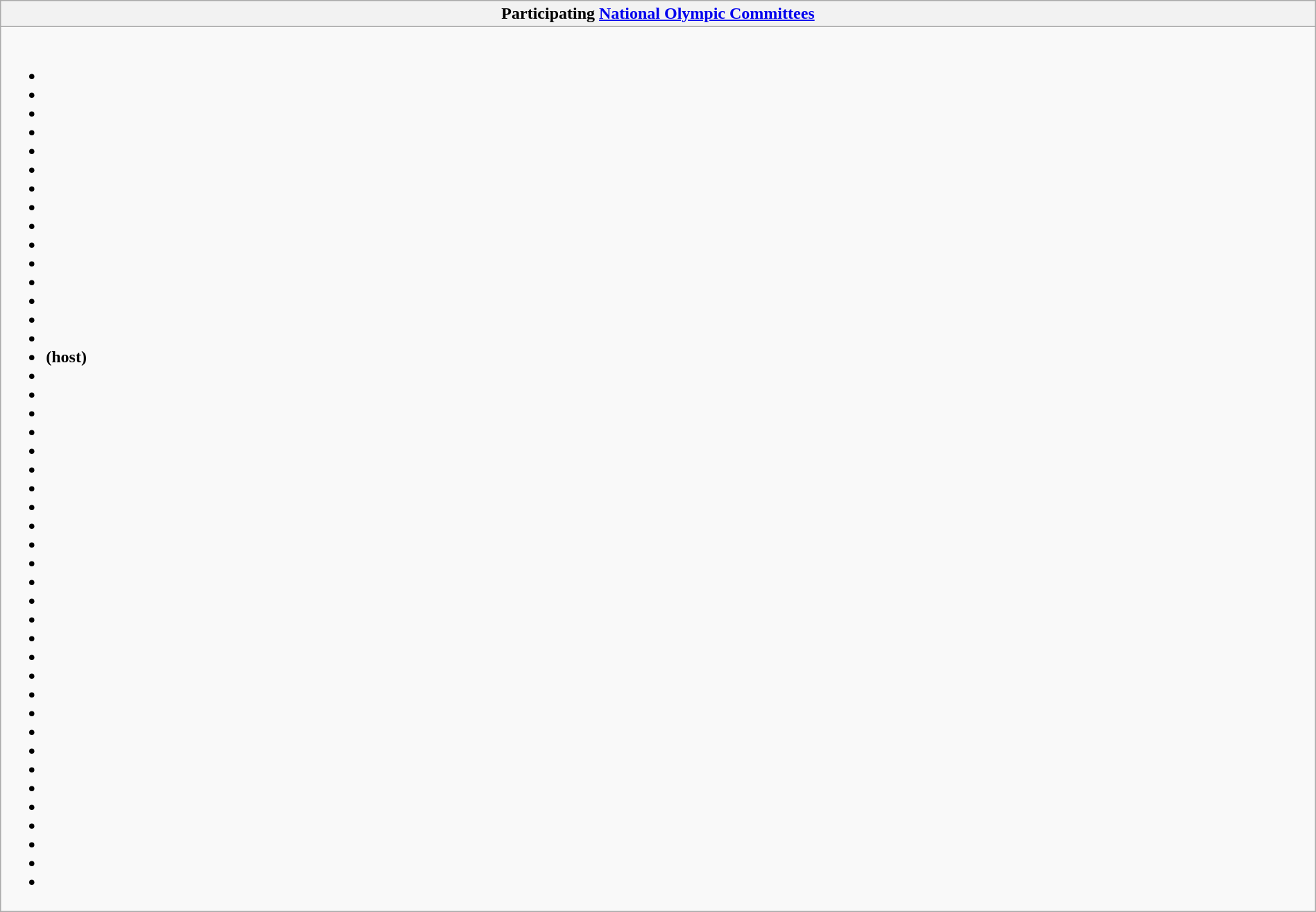<table class="wikitable collapsible" style="width:100%;">
<tr>
<th>Participating <a href='#'>National Olympic Committees</a></th>
</tr>
<tr>
<td><br><ul><li></li><li></li><li></li><li></li><li></li><li></li><li></li><li></li><li></li><li></li><li></li><li></li><li></li><li></li><li></li><li> <strong>(host)</strong></li><li></li><li></li><li></li><li></li><li></li><li></li><li></li><li></li><li></li><li></li><li></li><li></li><li></li><li></li><li></li><li></li><li></li><li></li><li></li><li></li><li></li><li></li><li></li><li></li><li></li><li></li><li></li><li></li></ul></td>
</tr>
</table>
